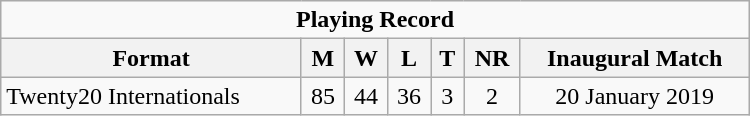<table class="wikitable" style="text-align: center; width: 500px;">
<tr>
<td colspan=7 align="center"><strong>Playing Record</strong></td>
</tr>
<tr>
<th>Format</th>
<th>M</th>
<th>W</th>
<th>L</th>
<th>T</th>
<th>NR</th>
<th>Inaugural Match</th>
</tr>
<tr>
<td align="left">Twenty20 Internationals</td>
<td>85</td>
<td>44</td>
<td>36</td>
<td>3</td>
<td>2</td>
<td>20 January 2019</td>
</tr>
</table>
